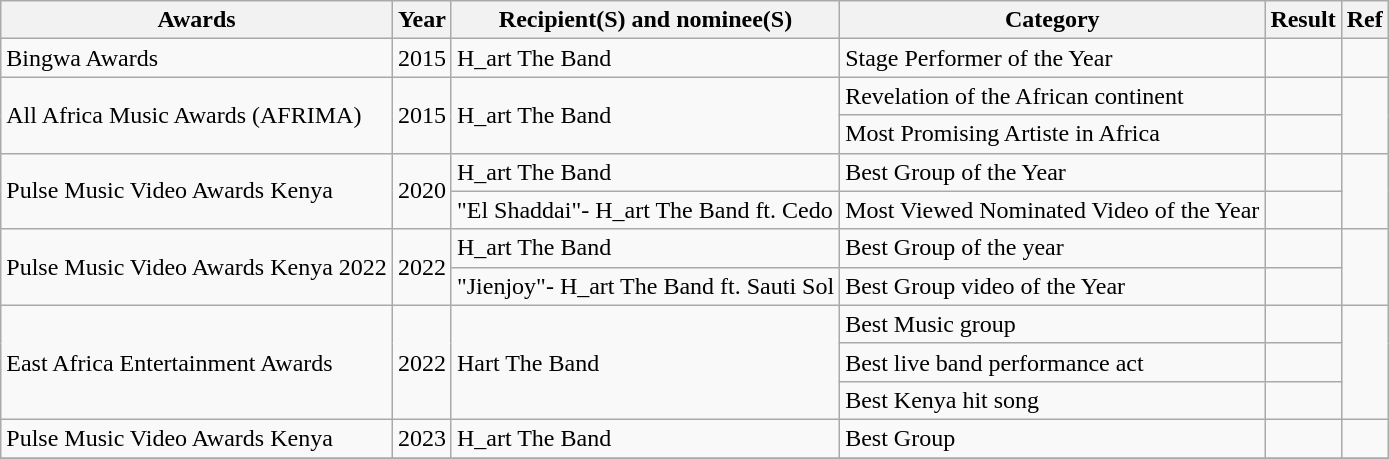<table class="wikitable sortable">
<tr>
<th>Awards</th>
<th>Year</th>
<th>Recipient(S) and nominee(S)</th>
<th>Category</th>
<th>Result</th>
<th>Ref</th>
</tr>
<tr>
<td>Bingwa Awards</td>
<td>2015</td>
<td>H_art The Band</td>
<td>Stage Performer of the Year</td>
<td></td>
<td></td>
</tr>
<tr>
<td rowspan="2">All Africa Music Awards (AFRIMA)</td>
<td rowspan="2">2015</td>
<td rowspan="2">H_art The Band</td>
<td>Revelation of the African continent</td>
<td></td>
<td rowspan="2"></td>
</tr>
<tr>
<td>Most Promising Artiste in Africa</td>
<td></td>
</tr>
<tr>
<td rowspan="2">Pulse Music Video Awards Kenya</td>
<td rowspan="2">2020</td>
<td>H_art The Band</td>
<td>Best Group of the Year</td>
<td></td>
<td rowspan="2"></td>
</tr>
<tr>
<td>"El Shaddai"- H_art The Band ft.  Cedo</td>
<td>Most Viewed Nominated Video of the Year</td>
<td></td>
</tr>
<tr>
<td rowspan="2">Pulse Music Video Awards Kenya 2022</td>
<td rowspan="2">2022</td>
<td>H_art The Band</td>
<td>Best Group of the year</td>
<td></td>
<td rowspan="2"></td>
</tr>
<tr>
<td>"Jienjoy"- H_art The Band ft. Sauti Sol</td>
<td>Best Group video of the Year</td>
<td></td>
</tr>
<tr>
<td rowspan="3">East Africa Entertainment Awards</td>
<td rowspan="3">2022</td>
<td rowspan="3">Hart The Band</td>
<td>Best Music group</td>
<td></td>
<td rowspan="3"></td>
</tr>
<tr>
<td>Best live band performance act</td>
<td></td>
</tr>
<tr>
<td>Best Kenya hit song</td>
<td></td>
</tr>
<tr>
<td>Pulse Music Video Awards Kenya</td>
<td>2023</td>
<td>H_art The Band</td>
<td>Best Group</td>
<td></td>
<td></td>
</tr>
<tr>
</tr>
</table>
